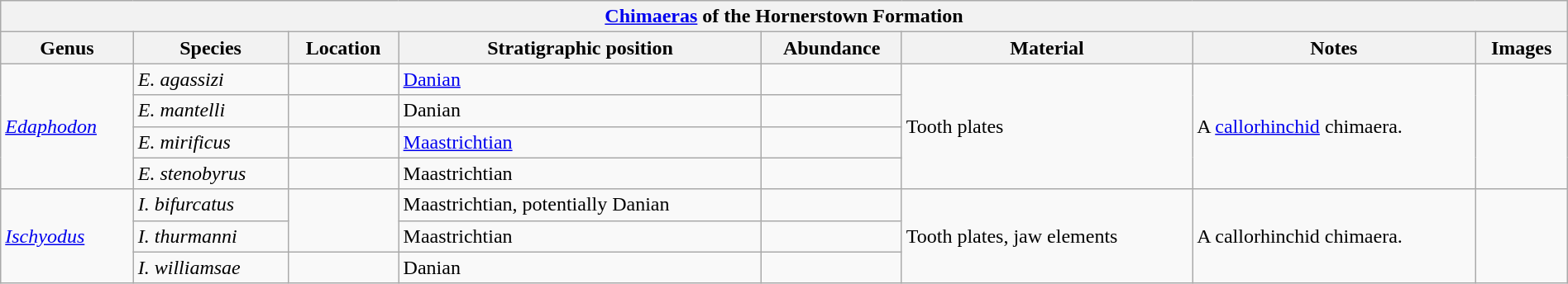<table class="wikitable" align="center" width="100%">
<tr>
<th colspan="9" align="center"><strong><a href='#'>Chimaeras</a> of the Hornerstown Formation</strong></th>
</tr>
<tr>
<th>Genus</th>
<th>Species</th>
<th>Location</th>
<th>Stratigraphic position</th>
<th>Abundance</th>
<th>Material</th>
<th>Notes</th>
<th>Images</th>
</tr>
<tr>
<td rowspan="4"><em><a href='#'>Edaphodon</a></em></td>
<td><em>E. agassizi</em></td>
<td></td>
<td><a href='#'>Danian</a></td>
<td></td>
<td rowspan="4">Tooth plates</td>
<td rowspan="4">A <a href='#'>callorhinchid</a> chimaera.</td>
<td rowspan="4"></td>
</tr>
<tr>
<td><em>E. mantelli</em></td>
<td></td>
<td>Danian</td>
<td></td>
</tr>
<tr>
<td><em>E. mirificus</em></td>
<td></td>
<td><a href='#'>Maastrichtian</a></td>
<td></td>
</tr>
<tr>
<td><em>E. stenobyrus</em></td>
<td></td>
<td>Maastrichtian</td>
<td></td>
</tr>
<tr>
<td rowspan="3"><em><a href='#'>Ischyodus</a></em></td>
<td><em>I. bifurcatus</em></td>
<td rowspan="2"></td>
<td>Maastrichtian, potentially Danian</td>
<td></td>
<td rowspan="3">Tooth plates, jaw elements</td>
<td rowspan="3">A callorhinchid chimaera.</td>
<td rowspan="3"></td>
</tr>
<tr>
<td><em>I. thurmanni</em></td>
<td>Maastrichtian</td>
<td></td>
</tr>
<tr>
<td><em>I. williamsae</em></td>
<td></td>
<td>Danian</td>
<td></td>
</tr>
</table>
